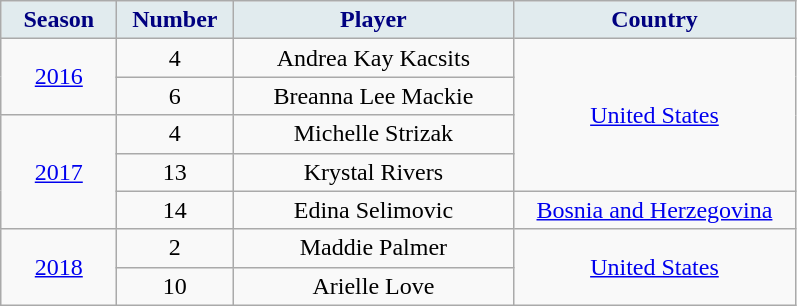<table class="wikitable">
<tr>
<th width=70px style="background:#E1EBEE; color:navy; text-align: center">Season</th>
<th width=70px style="background:#E1EBEE; color:navy">Number</th>
<th width=180px style="background:#E1EBEE; color:navy">Player</th>
<th width=180px style="background:#E1EBEE; color:navy">Country</th>
</tr>
<tr style="text-align:left;">
<td rowspan="2" style="text-align:center;"><a href='#'>2016</a></td>
<td align=center>4</td>
<td align=center>Andrea Kay Kacsits</td>
<td rowspan="4" align=center> <a href='#'>United States</a></td>
</tr>
<tr style="text-align:left;">
<td style="text-align:center;">6</td>
<td align=center>Breanna Lee Mackie</td>
</tr>
<tr style="text-align:left;">
<td rowspan="3" style="text-align:center;"><a href='#'>2017</a></td>
<td align=center>4</td>
<td align=center>Michelle Strizak</td>
</tr>
<tr style="text-align:left;">
<td align=center>13</td>
<td align=center>Krystal Rivers</td>
</tr>
<tr style="text-align:left;">
<td align=center>14</td>
<td align=center>Edina Selimovic</td>
<td align=center> <a href='#'>Bosnia and Herzegovina</a></td>
</tr>
<tr style="text-align:left;">
<td rowspan="2" style="text-align:center;"><a href='#'>2018</a></td>
<td align=center>2</td>
<td align=center>Maddie Palmer</td>
<td rowspan="2" align=center> <a href='#'>United States</a></td>
</tr>
<tr style="text-align:left;">
<td style="text-align:center;">10</td>
<td align=center>Arielle Love</td>
</tr>
</table>
